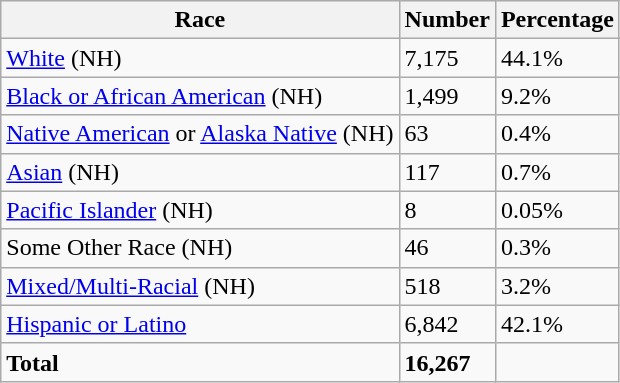<table class="wikitable">
<tr>
<th>Race</th>
<th>Number</th>
<th>Percentage</th>
</tr>
<tr>
<td><a href='#'>White</a> (NH)</td>
<td>7,175</td>
<td>44.1%</td>
</tr>
<tr>
<td><a href='#'>Black or African American</a> (NH)</td>
<td>1,499</td>
<td>9.2%</td>
</tr>
<tr>
<td><a href='#'>Native American</a> or <a href='#'>Alaska Native</a> (NH)</td>
<td>63</td>
<td>0.4%</td>
</tr>
<tr>
<td><a href='#'>Asian</a> (NH)</td>
<td>117</td>
<td>0.7%</td>
</tr>
<tr>
<td><a href='#'>Pacific Islander</a> (NH)</td>
<td>8</td>
<td>0.05%</td>
</tr>
<tr>
<td>Some Other Race (NH)</td>
<td>46</td>
<td>0.3%</td>
</tr>
<tr>
<td><a href='#'>Mixed/Multi-Racial</a> (NH)</td>
<td>518</td>
<td>3.2%</td>
</tr>
<tr>
<td><a href='#'>Hispanic or Latino</a></td>
<td>6,842</td>
<td>42.1%</td>
</tr>
<tr>
<td><strong>Total</strong></td>
<td><strong>16,267</strong></td>
<td></td>
</tr>
</table>
